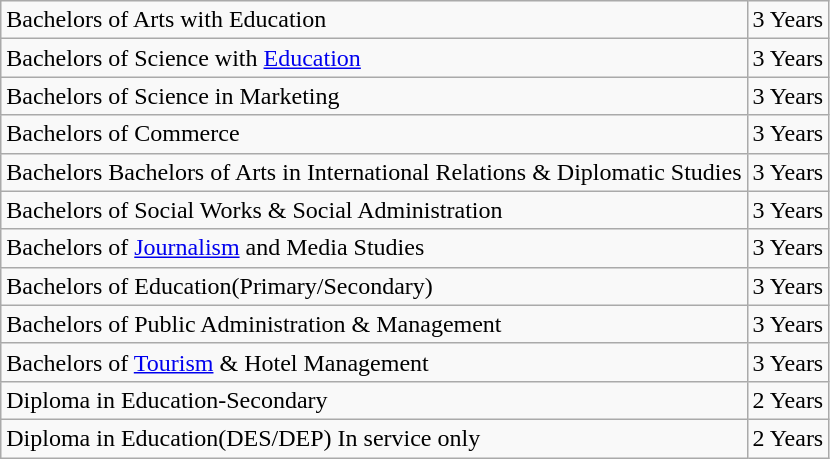<table class="wikitable">
<tr>
<td>Bachelors of Arts with Education</td>
<td>3 Years</td>
</tr>
<tr>
<td>Bachelors of Science with <a href='#'>Education</a></td>
<td>3 Years</td>
</tr>
<tr>
<td>Bachelors of Science in Marketing</td>
<td>3 Years</td>
</tr>
<tr>
<td>Bachelors of Commerce</td>
<td>3 Years</td>
</tr>
<tr>
<td>Bachelors Bachelors of Arts in International Relations  & Diplomatic Studies</td>
<td>3 Years</td>
</tr>
<tr>
<td>Bachelors of Social Works & Social Administration</td>
<td>3 Years</td>
</tr>
<tr>
<td>Bachelors of <a href='#'>Journalism</a> and Media Studies</td>
<td>3 Years</td>
</tr>
<tr>
<td>Bachelors of Education(Primary/Secondary)</td>
<td>3 Years</td>
</tr>
<tr>
<td>Bachelors of Public Administration & Management</td>
<td>3 Years</td>
</tr>
<tr>
<td>Bachelors of <a href='#'>Tourism</a> & Hotel Management</td>
<td>3 Years</td>
</tr>
<tr>
<td>Diploma in Education-Secondary</td>
<td>2 Years</td>
</tr>
<tr>
<td>Diploma in Education(DES/DEP) In service only</td>
<td>2 Years</td>
</tr>
</table>
